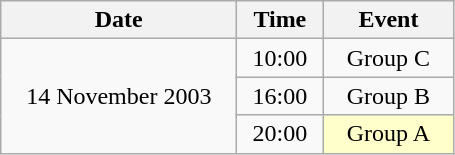<table class = "wikitable" style="text-align:center;">
<tr>
<th width=150>Date</th>
<th width=50>Time</th>
<th width=80>Event</th>
</tr>
<tr>
<td rowspan=3>14 November 2003</td>
<td>10:00</td>
<td>Group C</td>
</tr>
<tr>
<td>16:00</td>
<td>Group B</td>
</tr>
<tr>
<td>20:00</td>
<td bgcolor=ffffcc>Group A</td>
</tr>
</table>
